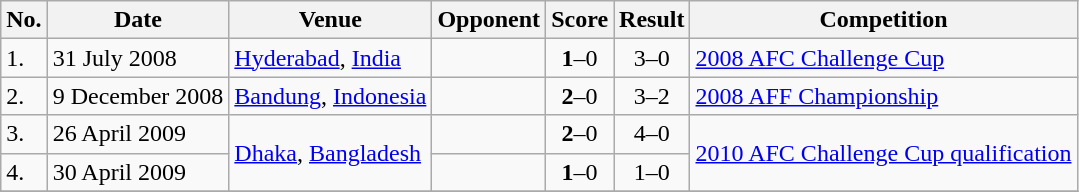<table class="wikitable">
<tr>
<th>No.</th>
<th>Date</th>
<th>Venue</th>
<th>Opponent</th>
<th>Score</th>
<th>Result</th>
<th>Competition</th>
</tr>
<tr>
<td>1.</td>
<td>31 July 2008</td>
<td><a href='#'>Hyderabad</a>, <a href='#'>India</a></td>
<td></td>
<td align=center><strong>1</strong>–0</td>
<td align=center>3–0</td>
<td><a href='#'>2008 AFC Challenge Cup</a></td>
</tr>
<tr>
<td>2.</td>
<td>9 December 2008</td>
<td><a href='#'>Bandung</a>, <a href='#'>Indonesia</a></td>
<td></td>
<td align=center><strong>2</strong>–0</td>
<td align=center>3–2</td>
<td><a href='#'>2008 AFF Championship</a></td>
</tr>
<tr>
<td>3.</td>
<td>26 April 2009</td>
<td rowspan=2><a href='#'>Dhaka</a>, <a href='#'>Bangladesh</a></td>
<td></td>
<td align=center><strong>2</strong>–0</td>
<td align=center>4–0</td>
<td rowspan=2><a href='#'>2010 AFC Challenge Cup qualification</a></td>
</tr>
<tr>
<td>4.</td>
<td>30 April 2009</td>
<td></td>
<td align=center><strong>1</strong>–0</td>
<td align=center>1–0</td>
</tr>
<tr>
</tr>
</table>
